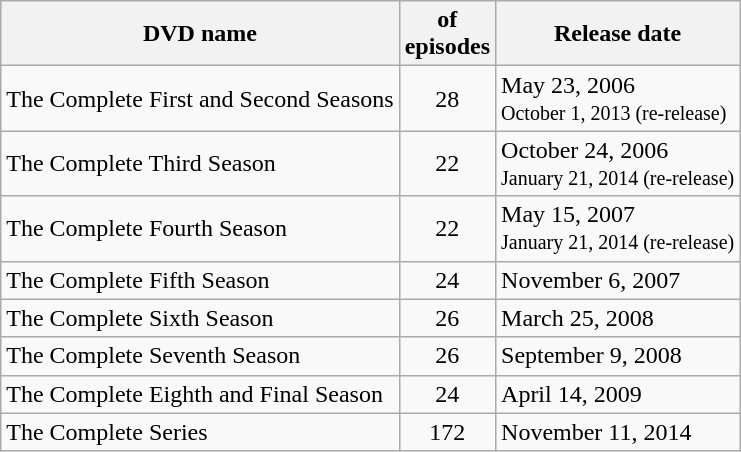<table class="wikitable">
<tr>
<th>DVD name</th>
<th> of<br>episodes</th>
<th>Release date</th>
</tr>
<tr>
<td>The Complete First and Second Seasons</td>
<td style="text-align:center;">28</td>
<td>May 23, 2006<br><small>October 1, 2013 (re-release)</small></td>
</tr>
<tr>
<td>The Complete Third Season</td>
<td style="text-align:center;">22</td>
<td>October 24, 2006<br><small>January 21, 2014 (re-release)</small></td>
</tr>
<tr>
<td>The Complete Fourth Season</td>
<td style="text-align:center;">22</td>
<td>May 15, 2007<br><small>January 21, 2014 (re-release)</small></td>
</tr>
<tr>
<td>The Complete Fifth Season</td>
<td style="text-align:center;">24</td>
<td>November 6, 2007</td>
</tr>
<tr>
<td>The Complete Sixth Season</td>
<td style="text-align:center;">26</td>
<td>March 25, 2008</td>
</tr>
<tr>
<td>The Complete Seventh Season</td>
<td style="text-align:center;">26</td>
<td>September 9, 2008</td>
</tr>
<tr>
<td>The Complete Eighth and Final Season</td>
<td style="text-align:center;">24</td>
<td>April 14, 2009</td>
</tr>
<tr>
<td>The Complete Series</td>
<td style="text-align:center;">172</td>
<td>November 11, 2014</td>
</tr>
</table>
